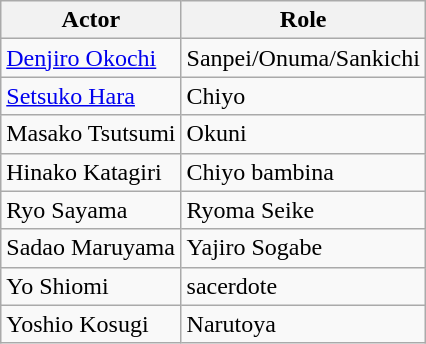<table class="wikitable">
<tr>
<th>Actor</th>
<th>Role</th>
</tr>
<tr>
<td><a href='#'>Denjiro Okochi</a></td>
<td>Sanpei/Onuma/Sankichi</td>
</tr>
<tr>
<td><a href='#'>Setsuko Hara</a></td>
<td>Chiyo</td>
</tr>
<tr>
<td>Masako Tsutsumi</td>
<td>Okuni</td>
</tr>
<tr>
<td>Hinako Katagiri</td>
<td>Chiyo bambina</td>
</tr>
<tr>
<td>Ryo Sayama</td>
<td>Ryoma Seike</td>
</tr>
<tr>
<td>Sadao Maruyama</td>
<td>Yajiro Sogabe</td>
</tr>
<tr>
<td>Yo Shiomi</td>
<td>sacerdote</td>
</tr>
<tr>
<td>Yoshio Kosugi</td>
<td>Narutoya</td>
</tr>
</table>
